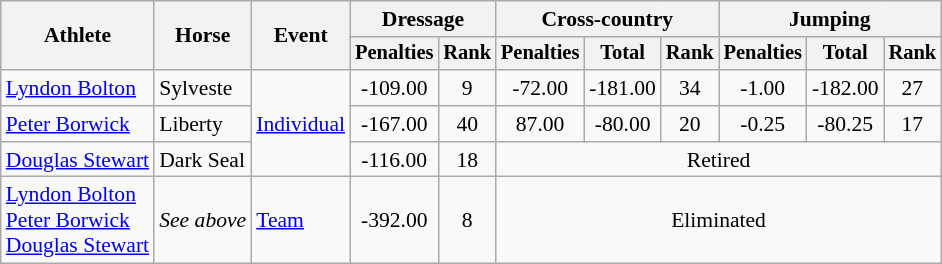<table class=wikitable style=font-size:90%;text-align:center>
<tr>
<th rowspan=2>Athlete</th>
<th rowspan=2>Horse</th>
<th rowspan=2>Event</th>
<th colspan=2>Dressage</th>
<th colspan=3>Cross-country</th>
<th colspan=3>Jumping</th>
</tr>
<tr style=font-size:95%>
<th>Penalties</th>
<th>Rank</th>
<th>Penalties</th>
<th>Total</th>
<th>Rank</th>
<th>Penalties</th>
<th>Total</th>
<th>Rank</th>
</tr>
<tr>
<td align=left><a href='#'>Lyndon Bolton</a></td>
<td align=left>Sylveste</td>
<td rowspan=3 align=left><a href='#'>Individual</a></td>
<td>-109.00</td>
<td>9</td>
<td>-72.00</td>
<td>-181.00</td>
<td>34</td>
<td>-1.00</td>
<td>-182.00</td>
<td>27</td>
</tr>
<tr>
<td align=left><a href='#'>Peter Borwick</a></td>
<td align=left>Liberty</td>
<td>-167.00</td>
<td>40</td>
<td>87.00</td>
<td>-80.00</td>
<td>20</td>
<td>-0.25</td>
<td>-80.25</td>
<td>17</td>
</tr>
<tr>
<td align=left><a href='#'>Douglas Stewart</a></td>
<td align=left>Dark Seal</td>
<td>-116.00</td>
<td>18</td>
<td colspan=6>Retired</td>
</tr>
<tr>
<td align=left><a href='#'>Lyndon Bolton</a><br><a href='#'>Peter Borwick</a><br><a href='#'>Douglas Stewart</a></td>
<td align=left><em>See above</em></td>
<td align=left><a href='#'>Team</a></td>
<td>-392.00</td>
<td>8</td>
<td colspan=6>Eliminated</td>
</tr>
</table>
